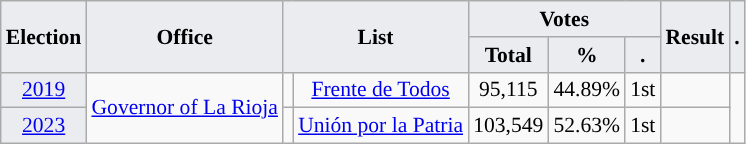<table class="wikitable" style="font-size:90%; text-align:center;">
<tr>
<th style="background-color:#EAECF0;" rowspan=2>Election</th>
<th style="background-color:#EAECF0;" rowspan=2>Office</th>
<th style="background-color:#EAECF0;" colspan=2 rowspan=2>List</th>
<th style="background-color:#EAECF0;" colspan=3>Votes</th>
<th style="background-color:#EAECF0;" rowspan=2>Result</th>
<th style="background-color:#EAECF0;" rowspan=2>.</th>
</tr>
<tr>
<th style="background-color:#EAECF0;">Total</th>
<th style="background-color:#EAECF0;">%</th>
<th style="background-color:#EAECF0;">.</th>
</tr>
<tr>
<td style="background-color:#EAECF0;"><a href='#'>2019</a></td>
<td rowspan="2"><a href='#'>Governor of La Rioja</a></td>
<td style="background-color:"></td>
<td><a href='#'>Frente de Todos</a></td>
<td>95,115</td>
<td>44.89%</td>
<td>1st</td>
<td></td>
<td rowspan="2"></td>
</tr>
<tr>
<td style="background-color:#EAECF0;"><a href='#'>2023</a></td>
<td style="background-color:"></td>
<td><a href='#'>Unión por la Patria</a></td>
<td>103,549</td>
<td>52.63%</td>
<td>1st</td>
<td></td>
</tr>
</table>
